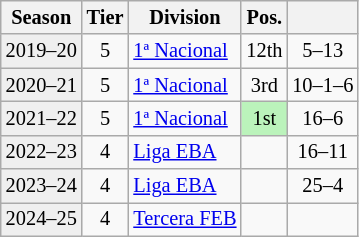<table class="wikitable" style="font-size:85%; text-align:center">
<tr>
<th>Season</th>
<th>Tier</th>
<th>Division</th>
<th>Pos.</th>
<th></th>
</tr>
<tr>
<td style="background-color:#efefef">2019–20</td>
<td>5</td>
<td style="text-align:left"><a href='#'>1ª Nacional</a></td>
<td>12th</td>
<td>5–13</td>
</tr>
<tr>
<td style="background-color:#efefef">2020–21</td>
<td>5</td>
<td style="text-align:left"><a href='#'>1ª Nacional</a></td>
<td>3rd</td>
<td>10–1–6</td>
</tr>
<tr>
<td style="background-color:#efefef">2021–22</td>
<td>5</td>
<td style="text-align:left"><a href='#'>1ª Nacional</a></td>
<td style="background-color:#BBF3BB">1st</td>
<td>16–6</td>
</tr>
<tr>
<td style="background-color:#efefef">2022–23</td>
<td>4</td>
<td style="text-align:left"><a href='#'>Liga EBA</a></td>
<td></td>
<td>16–11</td>
</tr>
<tr>
<td style="background-color:#efefef">2023–24</td>
<td>4</td>
<td style="text-align:left"><a href='#'>Liga EBA</a></td>
<td></td>
<td>25–4</td>
</tr>
<tr>
<td style="background-color:#efefef">2024–25</td>
<td>4</td>
<td style="text-align:left"><a href='#'>Tercera FEB</a></td>
<td></td>
<td></td>
</tr>
</table>
